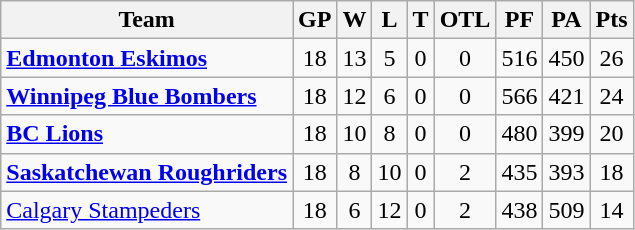<table class="wikitable">
<tr>
<th>Team</th>
<th>GP</th>
<th>W</th>
<th>L</th>
<th>T</th>
<th>OTL</th>
<th>PF</th>
<th>PA</th>
<th>Pts</th>
</tr>
<tr align="center">
<td align="left"><strong><a href='#'>Edmonton Eskimos</a></strong></td>
<td>18</td>
<td>13</td>
<td>5</td>
<td>0</td>
<td>0</td>
<td>516</td>
<td>450</td>
<td>26</td>
</tr>
<tr align="center">
<td align="left"><strong><a href='#'>Winnipeg Blue Bombers</a></strong></td>
<td>18</td>
<td>12</td>
<td>6</td>
<td>0</td>
<td>0</td>
<td>566</td>
<td>421</td>
<td>24</td>
</tr>
<tr align="center">
<td align="left"><strong><a href='#'>BC Lions</a></strong></td>
<td>18</td>
<td>10</td>
<td>8</td>
<td>0</td>
<td>0</td>
<td>480</td>
<td>399</td>
<td>20</td>
</tr>
<tr align="center">
<td align="left"><strong><a href='#'>Saskatchewan Roughriders</a></strong></td>
<td>18</td>
<td>8</td>
<td>10</td>
<td>0</td>
<td>2</td>
<td>435</td>
<td>393</td>
<td>18</td>
</tr>
<tr align="center">
<td align="left"><a href='#'>Calgary Stampeders</a></td>
<td>18</td>
<td>6</td>
<td>12</td>
<td>0</td>
<td>2</td>
<td>438</td>
<td>509</td>
<td>14</td>
</tr>
</table>
